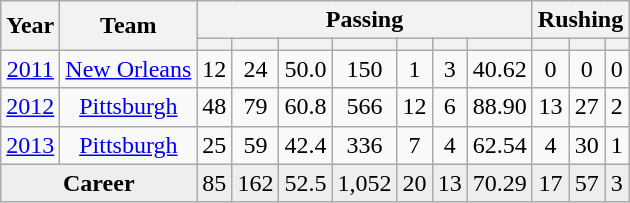<table class="wikitable sortable" style="text-align:center">
<tr>
<th rowspan=2>Year</th>
<th rowspan=2>Team</th>
<th colspan=7>Passing</th>
<th colspan=3>Rushing</th>
</tr>
<tr>
<th></th>
<th></th>
<th></th>
<th></th>
<th></th>
<th></th>
<th></th>
<th></th>
<th></th>
<th></th>
</tr>
<tr>
<td><a href='#'>2011</a></td>
<td><a href='#'>New Orleans</a></td>
<td>12</td>
<td>24</td>
<td>50.0</td>
<td>150</td>
<td>1</td>
<td>3</td>
<td>40.62</td>
<td>0</td>
<td>0</td>
<td>0</td>
</tr>
<tr>
<td><a href='#'>2012</a></td>
<td><a href='#'>Pittsburgh</a></td>
<td>48</td>
<td>79</td>
<td>60.8</td>
<td>566</td>
<td>12</td>
<td>6</td>
<td>88.90</td>
<td>13</td>
<td>27</td>
<td>2</td>
</tr>
<tr>
<td><a href='#'>2013</a></td>
<td><a href='#'>Pittsburgh</a></td>
<td>25</td>
<td>59</td>
<td>42.4</td>
<td>336</td>
<td>7</td>
<td>4</td>
<td>62.54</td>
<td>4</td>
<td>30</td>
<td>1</td>
</tr>
<tr class="sortbottom" style="background:#eee;">
<td colspan=2><strong>Career</strong></td>
<td>85</td>
<td>162</td>
<td>52.5</td>
<td>1,052</td>
<td>20</td>
<td>13</td>
<td>70.29</td>
<td>17</td>
<td>57</td>
<td>3</td>
</tr>
</table>
